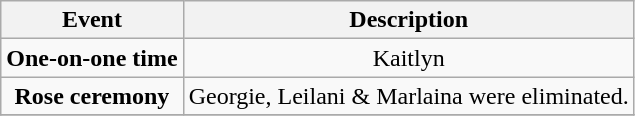<table class="wikitable sortable" style="text-align:center;">
<tr>
<th>Event</th>
<th>Description</th>
</tr>
<tr>
<td><strong>One-on-one time</strong></td>
<td>Kaitlyn</td>
</tr>
<tr>
<td><strong>Rose ceremony</strong></td>
<td>Georgie, Leilani & Marlaina were eliminated.</td>
</tr>
<tr>
</tr>
</table>
